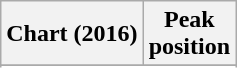<table class="wikitable sortable plainrowheaders" style="text-align:center">
<tr>
<th scope="col">Chart (2016)</th>
<th scope="col">Peak<br> position</th>
</tr>
<tr>
</tr>
<tr>
</tr>
<tr>
</tr>
<tr>
</tr>
</table>
